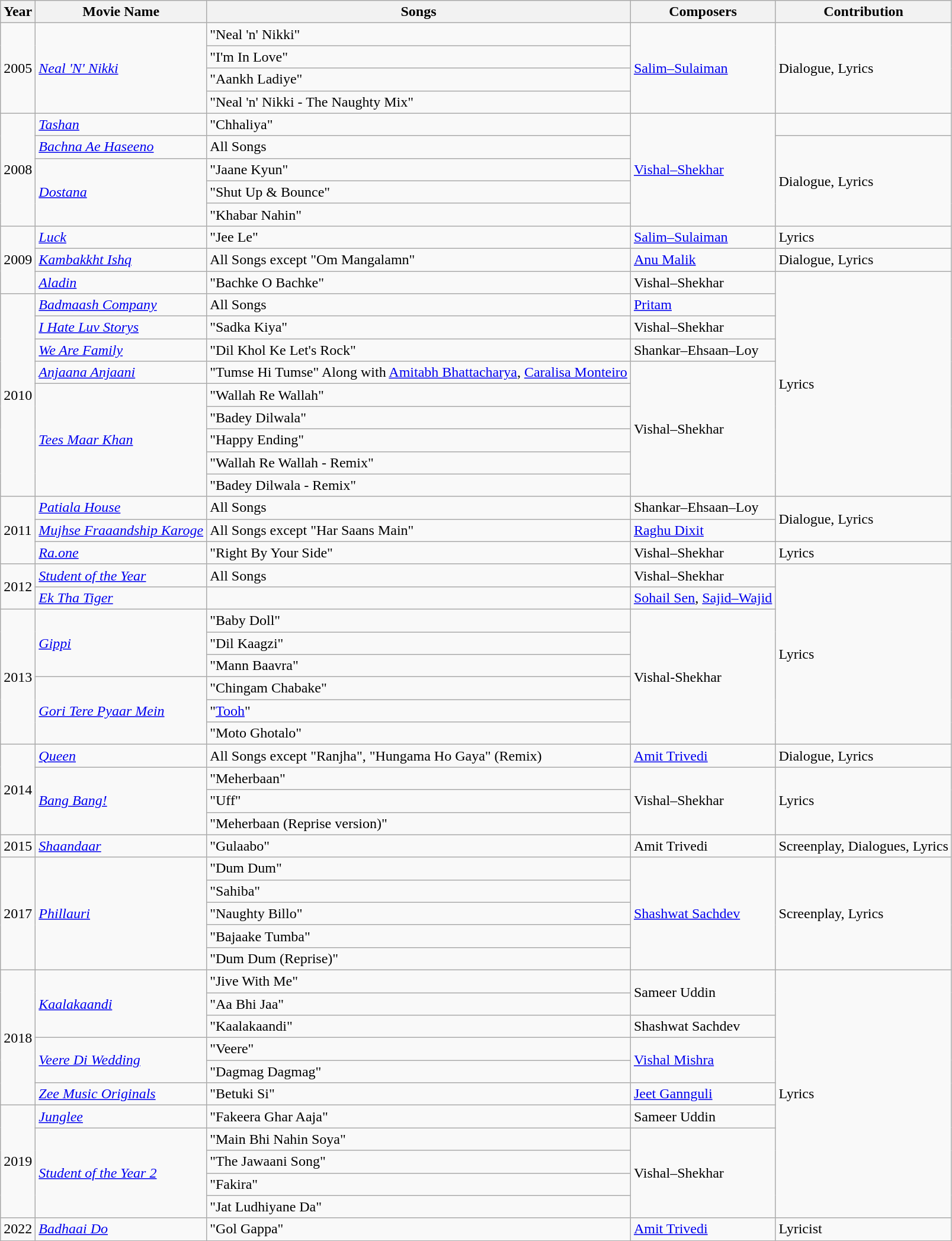<table class="wikitable sortable">
<tr>
<th>Year</th>
<th>Movie Name</th>
<th>Songs</th>
<th>Composers</th>
<th>Contribution</th>
</tr>
<tr>
<td rowspan="4">2005</td>
<td rowspan="4"><em><a href='#'>Neal 'N' Nikki</a></em></td>
<td>"Neal 'n' Nikki"</td>
<td rowspan="4"><a href='#'>Salim–Sulaiman</a></td>
<td rowspan="4">Dialogue, Lyrics</td>
</tr>
<tr>
<td>"I'm In Love"</td>
</tr>
<tr>
<td>"Aankh Ladiye"</td>
</tr>
<tr>
<td>"Neal 'n' Nikki - The Naughty Mix"</td>
</tr>
<tr>
<td rowspan="5">2008</td>
<td><em><a href='#'>Tashan</a></em></td>
<td>"Chhaliya"</td>
<td rowspan="5"><a href='#'>Vishal–Shekhar</a></td>
<td></td>
</tr>
<tr>
<td><em><a href='#'>Bachna Ae Haseeno</a></em></td>
<td>All Songs</td>
<td rowspan="4">Dialogue, Lyrics</td>
</tr>
<tr>
<td rowspan="3"><em><a href='#'>Dostana</a></em></td>
<td>"Jaane Kyun"</td>
</tr>
<tr>
<td>"Shut Up & Bounce"</td>
</tr>
<tr>
<td>"Khabar Nahin"</td>
</tr>
<tr>
<td rowspan="3">2009</td>
<td><em><a href='#'>Luck</a></em></td>
<td>"Jee Le"</td>
<td><a href='#'>Salim–Sulaiman</a></td>
<td>Lyrics</td>
</tr>
<tr>
<td><em><a href='#'>Kambakkht Ishq</a></em></td>
<td>All Songs except "Om Mangalamn"</td>
<td><a href='#'>Anu Malik</a></td>
<td>Dialogue, Lyrics</td>
</tr>
<tr>
<td><em><a href='#'>Aladin</a></em></td>
<td>"Bachke O Bachke"</td>
<td>Vishal–Shekhar</td>
<td rowspan="10">Lyrics</td>
</tr>
<tr>
<td rowspan="9">2010</td>
<td><em><a href='#'>Badmaash Company</a></em></td>
<td>All Songs</td>
<td><a href='#'>Pritam</a></td>
</tr>
<tr>
<td><em><a href='#'>I Hate Luv Storys</a></em></td>
<td>"Sadka Kiya"</td>
<td>Vishal–Shekhar</td>
</tr>
<tr>
<td><em><a href='#'>We Are Family</a></em></td>
<td>"Dil Khol Ke Let's Rock"</td>
<td>Shankar–Ehsaan–Loy</td>
</tr>
<tr>
<td><em><a href='#'>Anjaana Anjaani</a></em></td>
<td>"Tumse Hi Tumse" Along with <a href='#'>Amitabh Bhattacharya</a>, <a href='#'>Caralisa Monteiro</a></td>
<td rowspan="6">Vishal–Shekhar</td>
</tr>
<tr>
<td rowspan="5"><em><a href='#'>Tees Maar Khan</a></em></td>
<td>"Wallah Re Wallah"</td>
</tr>
<tr>
<td>"Badey Dilwala"</td>
</tr>
<tr>
<td>"Happy Ending"</td>
</tr>
<tr>
<td>"Wallah Re Wallah - Remix"</td>
</tr>
<tr>
<td>"Badey Dilwala - Remix"</td>
</tr>
<tr>
<td rowspan="3">2011</td>
<td><em><a href='#'>Patiala House</a></em></td>
<td>All Songs</td>
<td>Shankar–Ehsaan–Loy</td>
<td rowspan="2">Dialogue, Lyrics</td>
</tr>
<tr>
<td><em><a href='#'>Mujhse Fraaandship Karoge</a></em></td>
<td>All Songs except "Har Saans Main"</td>
<td><a href='#'>Raghu Dixit</a></td>
</tr>
<tr>
<td><em><a href='#'>Ra.one</a></em></td>
<td>"Right By Your Side"</td>
<td>Vishal–Shekhar</td>
<td rowspan="1">Lyrics</td>
</tr>
<tr>
<td rowspan="2">2012</td>
<td><em><a href='#'>Student of the Year</a></em></td>
<td>All Songs</td>
<td>Vishal–Shekhar</td>
<td rowspan="8">Lyrics</td>
</tr>
<tr>
<td><em><a href='#'>Ek Tha Tiger</a></em></td>
<td></td>
<td><a href='#'>Sohail Sen</a>, <a href='#'>Sajid–Wajid</a></td>
</tr>
<tr>
<td rowspan="6">2013</td>
<td rowspan="3"><em><a href='#'>Gippi</a></em></td>
<td>"Baby Doll"</td>
<td rowspan="6">Vishal-Shekhar</td>
</tr>
<tr>
<td>"Dil Kaagzi"</td>
</tr>
<tr>
<td>"Mann Baavra"</td>
</tr>
<tr>
<td rowspan="3"><em><a href='#'>Gori Tere Pyaar Mein</a></em></td>
<td>"Chingam Chabake"</td>
</tr>
<tr>
<td>"<a href='#'>Tooh</a>"</td>
</tr>
<tr>
<td>"Moto Ghotalo"</td>
</tr>
<tr>
<td rowspan="4">2014</td>
<td><em><a href='#'>Queen</a></em></td>
<td>All Songs except "Ranjha", "Hungama Ho Gaya" (Remix)</td>
<td><a href='#'>Amit Trivedi</a></td>
<td>Dialogue, Lyrics</td>
</tr>
<tr>
<td rowspan="3"><em><a href='#'>Bang Bang!</a></em></td>
<td>"Meherbaan"</td>
<td rowspan="3">Vishal–Shekhar</td>
<td rowspan="3">Lyrics</td>
</tr>
<tr>
<td>"Uff"</td>
</tr>
<tr>
<td>"Meherbaan (Reprise version)"</td>
</tr>
<tr>
<td>2015</td>
<td><em><a href='#'>Shaandaar</a></em></td>
<td>"Gulaabo"</td>
<td>Amit Trivedi</td>
<td>Screenplay, Dialogues, Lyrics</td>
</tr>
<tr>
<td rowspan="5">2017</td>
<td rowspan="5"><em><a href='#'>Phillauri</a></em></td>
<td>"Dum Dum"</td>
<td rowspan="5"><a href='#'>Shashwat Sachdev</a></td>
<td rowspan="5">Screenplay, Lyrics</td>
</tr>
<tr>
<td>"Sahiba"</td>
</tr>
<tr>
<td>"Naughty Billo"</td>
</tr>
<tr>
<td>"Bajaake Tumba"</td>
</tr>
<tr>
<td>"Dum Dum (Reprise)"</td>
</tr>
<tr>
<td rowspan="6">2018</td>
<td rowspan="3"><em><a href='#'>Kaalakaandi</a></em></td>
<td>"Jive With Me"</td>
<td rowspan="2">Sameer Uddin</td>
<td rowspan="11">Lyrics</td>
</tr>
<tr>
<td>"Aa Bhi Jaa"</td>
</tr>
<tr>
<td>"Kaalakaandi"</td>
<td>Shashwat Sachdev</td>
</tr>
<tr>
<td rowspan="2"><em><a href='#'>Veere Di Wedding</a></em></td>
<td>"Veere"</td>
<td rowspan="2"><a href='#'>Vishal Mishra</a></td>
</tr>
<tr>
<td>"Dagmag Dagmag"</td>
</tr>
<tr>
<td><a href='#'><em>Zee Music Originals</em></a></td>
<td>"Betuki Si"</td>
<td><a href='#'>Jeet Gannguli</a></td>
</tr>
<tr>
<td rowspan="5">2019</td>
<td><a href='#'><em>Junglee</em></a></td>
<td>"Fakeera Ghar Aaja"</td>
<td>Sameer Uddin</td>
</tr>
<tr>
<td rowspan="4"><em><a href='#'>Student of the Year 2</a></em></td>
<td>"Main Bhi Nahin Soya"</td>
<td rowspan="4">Vishal–Shekhar</td>
</tr>
<tr>
<td>"The Jawaani Song"</td>
</tr>
<tr>
<td>"Fakira"</td>
</tr>
<tr>
<td>"Jat Ludhiyane Da"</td>
</tr>
<tr>
<td>2022</td>
<td><em><a href='#'>Badhaai Do</a></em></td>
<td>"Gol Gappa"</td>
<td><a href='#'>Amit Trivedi</a></td>
<td>Lyricist</td>
</tr>
<tr>
</tr>
</table>
